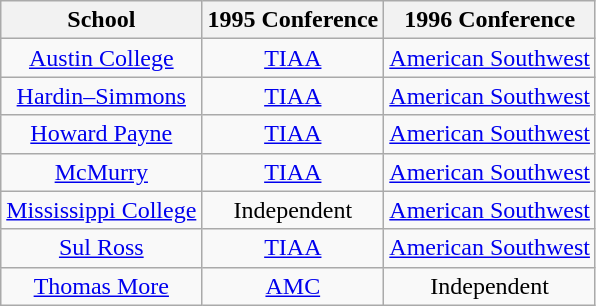<table class="wikitable sortable">
<tr>
<th>School</th>
<th>1995 Conference</th>
<th>1996 Conference</th>
</tr>
<tr style="text-align:center;">
<td><a href='#'>Austin College</a></td>
<td><a href='#'>TIAA</a></td>
<td><a href='#'>American Southwest</a></td>
</tr>
<tr style="text-align:center;">
<td><a href='#'>Hardin–Simmons</a></td>
<td><a href='#'>TIAA</a></td>
<td><a href='#'>American Southwest</a></td>
</tr>
<tr style="text-align:center;">
<td><a href='#'>Howard Payne</a></td>
<td><a href='#'>TIAA</a></td>
<td><a href='#'>American Southwest</a></td>
</tr>
<tr style="text-align:center;">
<td><a href='#'>McMurry</a></td>
<td><a href='#'>TIAA</a></td>
<td><a href='#'>American Southwest</a></td>
</tr>
<tr style="text-align:center;">
<td><a href='#'>Mississippi College</a></td>
<td>Independent</td>
<td><a href='#'>American Southwest</a></td>
</tr>
<tr style="text-align:center;">
<td><a href='#'>Sul Ross</a></td>
<td><a href='#'>TIAA</a></td>
<td><a href='#'>American Southwest</a></td>
</tr>
<tr style="text-align:center;">
<td><a href='#'>Thomas More</a></td>
<td><a href='#'>AMC</a></td>
<td>Independent</td>
</tr>
</table>
